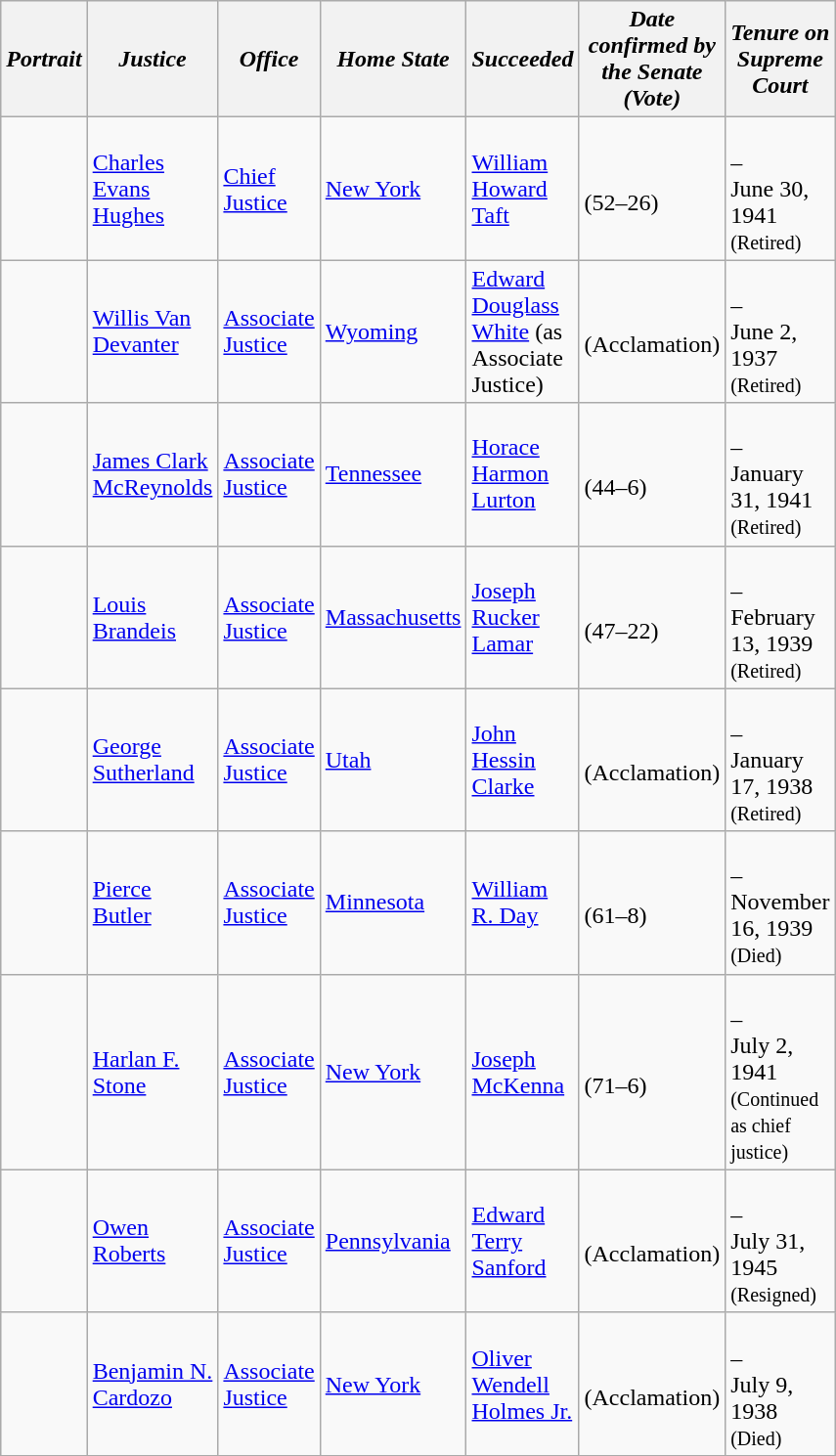<table class="wikitable sortable">
<tr>
<th scope="col" style="width: 10px;"><em>Portrait</em></th>
<th scope="col" style="width: 10px;"><em>Justice</em></th>
<th scope="col" style="width: 10px;"><em>Office</em></th>
<th scope="col" style="width: 10px;"><em>Home State</em></th>
<th scope="col" style="width: 10px;"><em>Succeeded</em></th>
<th scope="col" style="width: 10px;"><em>Date confirmed by the Senate<br>(Vote)</em></th>
<th scope="col" style="width: 10px;"><em>Tenure on Supreme Court</em></th>
</tr>
<tr>
<td></td>
<td><a href='#'>Charles Evans Hughes</a></td>
<td><a href='#'>Chief Justice</a></td>
<td><a href='#'>New York</a></td>
<td><a href='#'>William Howard Taft</a></td>
<td><br>(52–26)</td>
<td><br>–<br>June 30, 1941<br><small>(Retired)</small></td>
</tr>
<tr>
<td></td>
<td><a href='#'>Willis Van Devanter</a></td>
<td><a href='#'>Associate Justice</a></td>
<td><a href='#'>Wyoming</a></td>
<td><a href='#'>Edward Douglass White</a> (as Associate Justice)</td>
<td><br>(Acclamation)</td>
<td><br>–<br>June 2, 1937<br><small>(Retired)</small></td>
</tr>
<tr>
<td></td>
<td><a href='#'>James Clark McReynolds</a></td>
<td><a href='#'>Associate Justice</a></td>
<td><a href='#'>Tennessee</a></td>
<td><a href='#'>Horace Harmon Lurton</a></td>
<td><br>(44–6)</td>
<td><br>–<br>January 31, 1941<br><small>(Retired)</small></td>
</tr>
<tr>
<td></td>
<td><a href='#'>Louis Brandeis</a></td>
<td><a href='#'>Associate Justice</a></td>
<td><a href='#'>Massachusetts</a></td>
<td><a href='#'>Joseph Rucker Lamar</a></td>
<td><br>(47–22)</td>
<td><br>–<br>February 13, 1939<br><small>(Retired)</small></td>
</tr>
<tr>
<td></td>
<td><a href='#'>George Sutherland</a></td>
<td><a href='#'>Associate Justice</a></td>
<td><a href='#'>Utah</a></td>
<td><a href='#'>John Hessin Clarke</a></td>
<td><br>(Acclamation)</td>
<td><br>–<br>January 17, 1938<br><small>(Retired)</small></td>
</tr>
<tr>
<td></td>
<td><a href='#'>Pierce Butler</a></td>
<td><a href='#'>Associate Justice</a></td>
<td><a href='#'>Minnesota</a></td>
<td><a href='#'>William R. Day</a></td>
<td><br>(61–8)</td>
<td><br>–<br>November 16, 1939<br><small>(Died)</small></td>
</tr>
<tr>
<td></td>
<td><a href='#'>Harlan F. Stone</a></td>
<td><a href='#'>Associate Justice</a></td>
<td><a href='#'>New York</a></td>
<td><a href='#'>Joseph McKenna</a></td>
<td><br>(71–6)</td>
<td><br>–<br>July 2, 1941<br><small>(Continued as chief justice)</small></td>
</tr>
<tr>
<td></td>
<td><a href='#'>Owen Roberts</a></td>
<td><a href='#'>Associate Justice</a></td>
<td><a href='#'>Pennsylvania</a></td>
<td><a href='#'>Edward Terry Sanford</a></td>
<td><br>(Acclamation)</td>
<td><br>–<br>July 31, 1945<br><small>(Resigned)</small></td>
</tr>
<tr>
<td></td>
<td><a href='#'>Benjamin N. Cardozo</a></td>
<td><a href='#'>Associate Justice</a></td>
<td><a href='#'>New York</a></td>
<td><a href='#'>Oliver Wendell Holmes Jr.</a></td>
<td><br>(Acclamation)</td>
<td><br>–<br>July 9, 1938<br><small>(Died)</small></td>
</tr>
<tr>
</tr>
</table>
